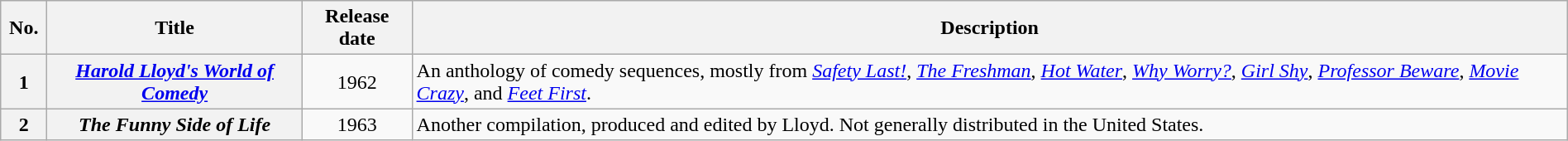<table class="wikitable" style="text-align:center" width="100%">
<tr>
<th width="30">No.</th>
<th>Title</th>
<th>Release date</th>
<th>Description</th>
</tr>
<tr>
<th scope="row">1</th>
<th scope="row"><em><a href='#'>Harold Lloyd's World of Comedy</a></em></th>
<td>1962</td>
<td style="text-align:left">An anthology of comedy sequences, mostly from <em><a href='#'>Safety Last!</a></em>, <em><a href='#'>The Freshman</a></em>, <em><a href='#'>Hot Water</a></em>, <em><a href='#'>Why Worry?</a></em>, <em><a href='#'>Girl Shy</a></em>, <em><a href='#'>Professor Beware</a></em>, <em><a href='#'>Movie Crazy</a></em>, and <em><a href='#'>Feet First</a></em>.</td>
</tr>
<tr>
<th scope="row">2</th>
<th scope="row"><em>The Funny Side of Life</em></th>
<td>1963</td>
<td style="text-align:left">Another compilation, produced and edited by Lloyd. Not generally distributed in the United States.</td>
</tr>
</table>
